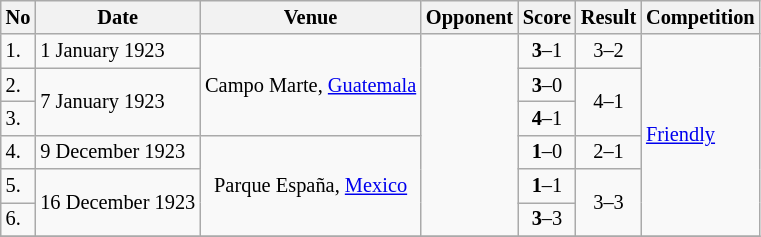<table class="wikitable" style="font-size:85%;">
<tr>
<th>No</th>
<th>Date</th>
<th>Venue</th>
<th>Opponent</th>
<th>Score</th>
<th>Result</th>
<th>Competition</th>
</tr>
<tr>
<td>1.</td>
<td>1 January 1923</td>
<td align=center rowspan="3">Campo Marte, <a href='#'>Guatemala</a></td>
<td rowspan="6"></td>
<td align=center><strong>3</strong>–1</td>
<td align=center>3–2</td>
<td rowspan="6"><a href='#'>Friendly</a></td>
</tr>
<tr>
<td>2.</td>
<td rowspan="2">7 January 1923</td>
<td align=center><strong>3</strong>–0</td>
<td align=center rowspan="2">4–1</td>
</tr>
<tr>
<td>3.</td>
<td align=center><strong>4</strong>–1</td>
</tr>
<tr>
<td>4.</td>
<td>9 December 1923</td>
<td align=center rowspan="3">Parque España, <a href='#'>Mexico</a></td>
<td align=center><strong>1</strong>–0</td>
<td align=center>2–1</td>
</tr>
<tr>
<td>5.</td>
<td rowspan="2">16 December 1923</td>
<td align=center><strong>1</strong>–1</td>
<td align=center rowspan="2">3–3</td>
</tr>
<tr>
<td>6.</td>
<td align=center><strong>3</strong>–3</td>
</tr>
<tr>
</tr>
</table>
